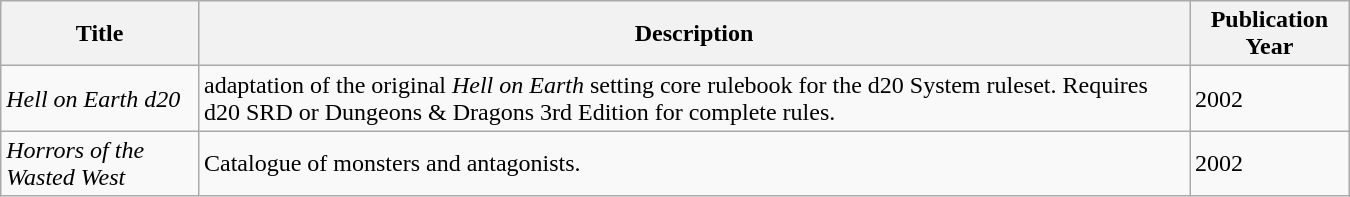<table class="wikitable" style="width: 900px">
<tr>
<th>Title</th>
<th>Description</th>
<th>Publication Year</th>
</tr>
<tr>
<td><em>Hell on Earth d20</em></td>
<td>adaptation of the original <em>Hell on Earth</em> setting core rulebook for the d20 System ruleset. Requires d20 SRD or Dungeons & Dragons 3rd Edition for complete rules.</td>
<td>2002</td>
</tr>
<tr>
<td><em>Horrors of the Wasted West</em></td>
<td>Catalogue of monsters and antagonists.</td>
<td>2002</td>
</tr>
</table>
